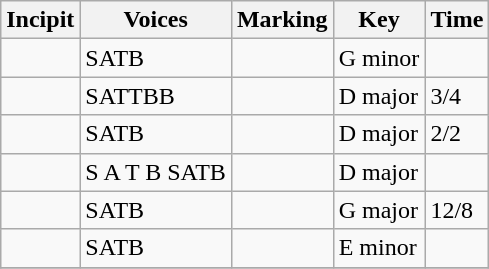<table class="wikitable plainrowheaders">
<tr>
<th scope="col">Incipit</th>
<th scope="col">Voices</th>
<th scope="col">Marking</th>
<th scope="col">Key</th>
<th scope="col">Time</th>
</tr>
<tr>
<td style="text-align: center;"></td>
<td>SATB</td>
<td></td>
<td>G minor</td>
<td></td>
</tr>
<tr>
<td style="text-align: center;"></td>
<td>SATTBB</td>
<td></td>
<td>D major</td>
<td>3/4</td>
</tr>
<tr>
<td style="text-align: center;"></td>
<td>SATB</td>
<td></td>
<td>D major</td>
<td>2/2</td>
</tr>
<tr>
<td style="text-align: center;"></td>
<td>S A T B SATB</td>
<td></td>
<td>D major</td>
<td></td>
</tr>
<tr>
<td style="text-align: center;"></td>
<td>SATB</td>
<td></td>
<td>G major</td>
<td>12/8</td>
</tr>
<tr>
<td style="text-align: center;"></td>
<td>SATB</td>
<td></td>
<td>E minor</td>
<td></td>
</tr>
<tr>
</tr>
</table>
